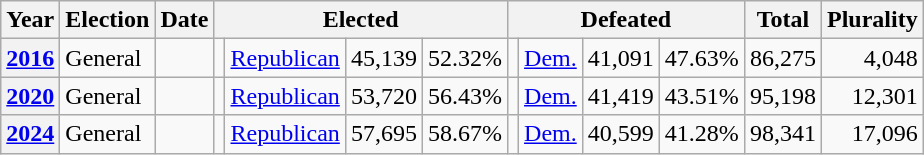<table class=wikitable>
<tr>
<th>Year</th>
<th>Election</th>
<th>Date</th>
<th ! colspan="4">Elected</th>
<th ! colspan="4">Defeated</th>
<th>Total</th>
<th>Plurality</th>
</tr>
<tr>
<th valign="top"><a href='#'>2016</a></th>
<td valign="top">General</td>
<td valign="top"></td>
<td valign="top"></td>
<td valign="top" ><a href='#'>Republican</a></td>
<td valign="top" align="right">45,139</td>
<td valign="top" align="right">52.32%</td>
<td valign="top"></td>
<td valign="top" ><a href='#'>Dem.</a></td>
<td valign="top" align="right">41,091</td>
<td valign="top" align="right">47.63%</td>
<td valign="top" align="right">86,275</td>
<td valign="top" align="right">4,048</td>
</tr>
<tr>
<th valign="top"><a href='#'>2020</a></th>
<td valign="top">General</td>
<td valign="top"></td>
<td valign="top"></td>
<td valign="top" ><a href='#'>Republican</a></td>
<td valign="top" align="right">53,720</td>
<td valign="top" align="right">56.43%</td>
<td valign="top"></td>
<td valign="top" ><a href='#'>Dem.</a></td>
<td valign="top" align="right">41,419</td>
<td valign="top" align="right">43.51%</td>
<td valign="top" align="right">95,198</td>
<td valign="top" align="right">12,301</td>
</tr>
<tr>
<th valign="top"><a href='#'>2024</a></th>
<td valign="top">General</td>
<td valign="top"></td>
<td valign="top"></td>
<td valign="top" ><a href='#'>Republican</a></td>
<td valign="top" align="right">57,695</td>
<td valign="top" align="right">58.67%</td>
<td valign="top"></td>
<td valign="top" ><a href='#'>Dem.</a></td>
<td valign="top" align="right">40,599</td>
<td valign="top" align="right">41.28%</td>
<td valign="top" align="right">98,341</td>
<td valign="top" align="right">17,096</td>
</tr>
</table>
